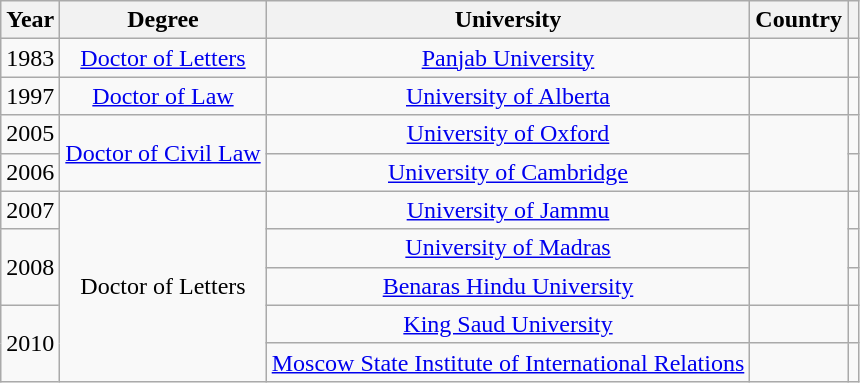<table class="wikitable sortable" style="text-align:center;">
<tr>
<th>Year</th>
<th>Degree</th>
<th>University</th>
<th>Country</th>
<th></th>
</tr>
<tr>
<td>1983</td>
<td><a href='#'>Doctor of Letters</a></td>
<td><a href='#'>Panjab University</a></td>
<td></td>
<td style="text-align: center;"></td>
</tr>
<tr>
<td>1997</td>
<td><a href='#'>Doctor of Law</a></td>
<td><a href='#'>University of Alberta</a></td>
<td></td>
<td></td>
</tr>
<tr>
<td>2005</td>
<td rowspan="2"><a href='#'>Doctor of Civil Law</a></td>
<td><a href='#'>University of Oxford</a></td>
<td rowspan="2"></td>
<td></td>
</tr>
<tr>
<td>2006</td>
<td><a href='#'>University of Cambridge</a></td>
<td></td>
</tr>
<tr>
<td>2007</td>
<td rowspan="5">Doctor of Letters</td>
<td><a href='#'>University of Jammu</a></td>
<td rowspan="3"></td>
<td style="text-align: center;"></td>
</tr>
<tr>
<td rowspan="2">2008</td>
<td><a href='#'>University of Madras</a></td>
<td style="text-align: center;"></td>
</tr>
<tr>
<td><a href='#'>Benaras Hindu University</a></td>
<td style="text-align: center;"></td>
</tr>
<tr>
<td rowspan="2">2010</td>
<td><a href='#'>King Saud University</a></td>
<td></td>
<td style="text-align: center;"></td>
</tr>
<tr>
<td><a href='#'>Moscow State Institute of International Relations</a></td>
<td></td>
<td style="text-align: center;"></td>
</tr>
</table>
